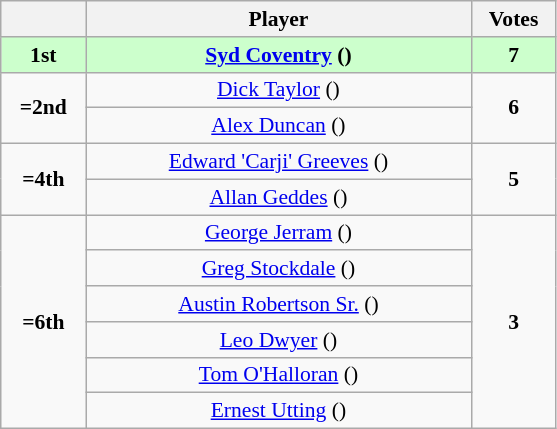<table class="wikitable" style="text-align: center; font-size: 90%;">
<tr>
<th width="50"></th>
<th width="250">Player</th>
<th width="50">Votes</th>
</tr>
<tr style="background: #CCFFCC; font-weight: bold;" |>
<td><strong>1st</strong></td>
<td><a href='#'>Syd Coventry</a> ()</td>
<td><strong>7</strong></td>
</tr>
<tr>
<td rowspan=2><strong>=2nd</strong></td>
<td><a href='#'>Dick Taylor</a> ()</td>
<td rowspan=2><strong>6</strong></td>
</tr>
<tr>
<td><a href='#'>Alex Duncan</a> ()</td>
</tr>
<tr>
<td rowspan=2><strong>=4th</strong></td>
<td><a href='#'>Edward 'Carji' Greeves</a> ()</td>
<td rowspan=2><strong>5</strong></td>
</tr>
<tr>
<td><a href='#'>Allan Geddes</a> ()</td>
</tr>
<tr>
<td rowspan=6><strong>=6th</strong></td>
<td><a href='#'>George Jerram</a> ()</td>
<td rowspan=6><strong>3</strong></td>
</tr>
<tr>
<td><a href='#'>Greg Stockdale</a> ()</td>
</tr>
<tr>
<td><a href='#'>Austin Robertson Sr.</a> ()</td>
</tr>
<tr>
<td><a href='#'>Leo Dwyer</a> ()</td>
</tr>
<tr>
<td><a href='#'>Tom O'Halloran</a> ()</td>
</tr>
<tr>
<td><a href='#'>Ernest Utting</a> ()</td>
</tr>
</table>
